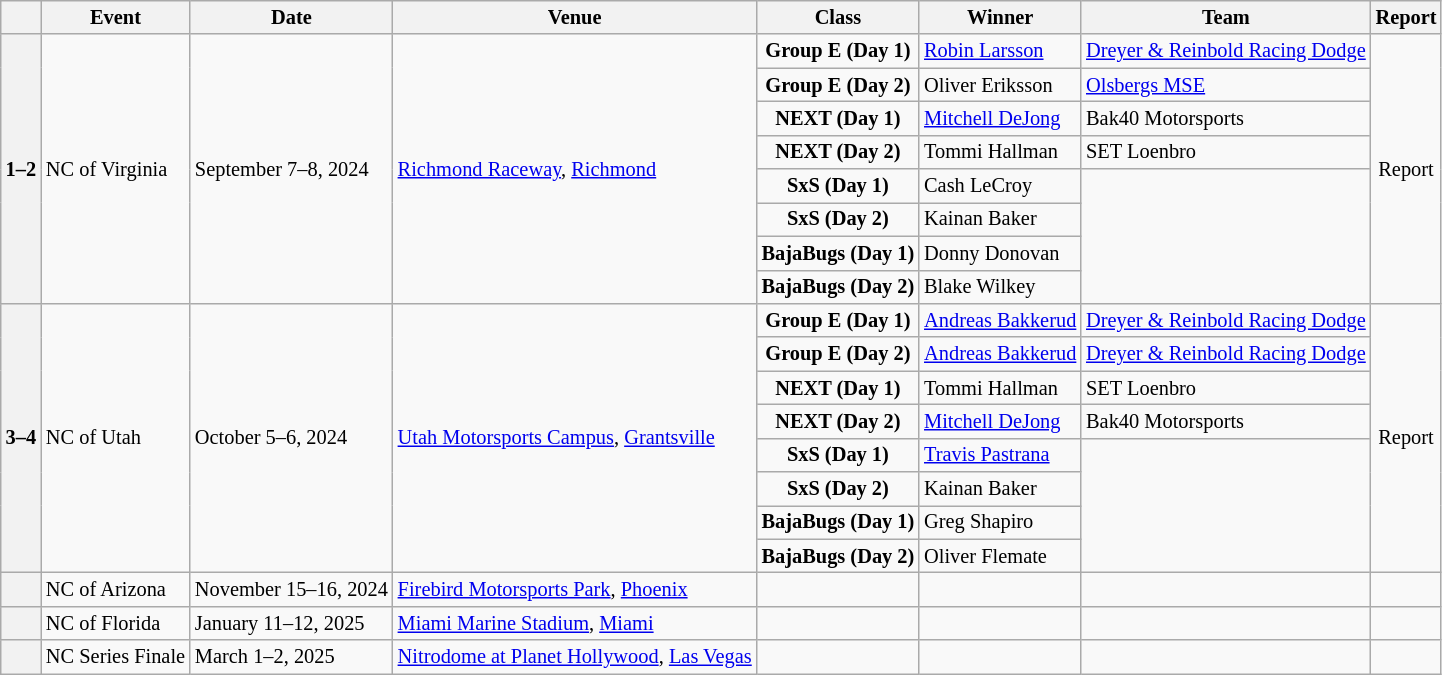<table class="wikitable" style="font-size:85%;">
<tr>
<th></th>
<th>Event</th>
<th>Date</th>
<th>Venue</th>
<th>Class</th>
<th>Winner</th>
<th>Team</th>
<th>Report</th>
</tr>
<tr>
<th rowspan="8">1–2</th>
<td rowspan="8"> NC of Virginia</td>
<td rowspan="8">September 7–8, 2024</td>
<td rowspan="8"><a href='#'>Richmond Raceway</a>, <a href='#'>Richmond</a></td>
<td align="center"><strong><span>Group E (Day 1)</span></strong></td>
<td> <a href='#'>Robin Larsson</a></td>
<td> <a href='#'>Dreyer & Reinbold Racing Dodge</a></td>
<td rowspan="8" align="center">Report</td>
</tr>
<tr>
<td align="center"><strong><span>Group E (Day 2)</span></strong></td>
<td> Oliver Eriksson</td>
<td> <a href='#'>Olsbergs MSE</a></td>
</tr>
<tr>
<td align="center"><strong><span>NEXT (Day 1)</span></strong></td>
<td> <a href='#'>Mitchell DeJong</a></td>
<td> Bak40 Motorsports</td>
</tr>
<tr>
<td align="center"><strong><span>NEXT (Day 2)</span></strong></td>
<td> Tommi Hallman</td>
<td> SET Loenbro</td>
</tr>
<tr>
<td align="center"><strong><span>SxS (Day 1)</span></strong></td>
<td> Cash LeCroy</td>
<td rowspan="4"></td>
</tr>
<tr>
<td align="center"><strong><span>SxS (Day 2)</span></strong></td>
<td> Kainan Baker</td>
</tr>
<tr>
<td align="center"><strong><span>BajaBugs (Day 1)</span></strong></td>
<td> Donny Donovan</td>
</tr>
<tr>
<td align="center"><strong><span>BajaBugs (Day 2)</span></strong></td>
<td> Blake Wilkey</td>
</tr>
<tr>
<th rowspan="8">3–4</th>
<td rowspan="8"> NC of Utah</td>
<td rowspan="8">October 5–6, 2024</td>
<td rowspan="8"><a href='#'>Utah Motorsports Campus</a>, <a href='#'>Grantsville</a></td>
<td align="center"><strong><span>Group E (Day 1)</span></strong></td>
<td> <a href='#'>Andreas Bakkerud</a></td>
<td> <a href='#'>Dreyer & Reinbold Racing Dodge</a></td>
<td rowspan="8" align="center">Report</td>
</tr>
<tr>
<td align="center"><strong><span>Group E (Day 2)</span></strong></td>
<td> <a href='#'>Andreas Bakkerud</a></td>
<td> <a href='#'>Dreyer & Reinbold Racing Dodge</a></td>
</tr>
<tr>
<td align="center"><strong><span>NEXT (Day 1)</span></strong></td>
<td> Tommi Hallman</td>
<td> SET Loenbro</td>
</tr>
<tr>
<td align="center"><strong><span>NEXT (Day 2)</span></strong></td>
<td> <a href='#'>Mitchell DeJong</a></td>
<td> Bak40 Motorsports</td>
</tr>
<tr>
<td align="center"><strong><span>SxS (Day 1)</span></strong></td>
<td> <a href='#'>Travis Pastrana</a></td>
<td rowspan="4"></td>
</tr>
<tr>
<td align="center"><strong><span>SxS (Day 2)</span></strong></td>
<td> Kainan Baker</td>
</tr>
<tr>
<td align="center"><strong><span>BajaBugs (Day 1)</span></strong></td>
<td> Greg Shapiro</td>
</tr>
<tr>
<td align="center"><strong><span>BajaBugs (Day 2)</span></strong></td>
<td> Oliver Flemate</td>
</tr>
<tr>
<th></th>
<td> NC of Arizona</td>
<td>November 15–16, 2024</td>
<td><a href='#'>Firebird Motorsports Park</a>, <a href='#'>Phoenix</a></td>
<td align="center"></td>
<td></td>
<td></td>
<td align="center"></td>
</tr>
<tr>
<th></th>
<td> NC of Florida</td>
<td>January 11–12, 2025</td>
<td><a href='#'>Miami Marine Stadium</a>, <a href='#'>Miami</a></td>
<td align="center"></td>
<td></td>
<td></td>
<td align="center"></td>
</tr>
<tr>
<th></th>
<td> NC Series Finale</td>
<td>March 1–2, 2025</td>
<td><a href='#'>Nitrodome at Planet Hollywood</a>, <a href='#'>Las Vegas</a></td>
<td align="center"></td>
<td></td>
<td></td>
<td align="center"></td>
</tr>
</table>
